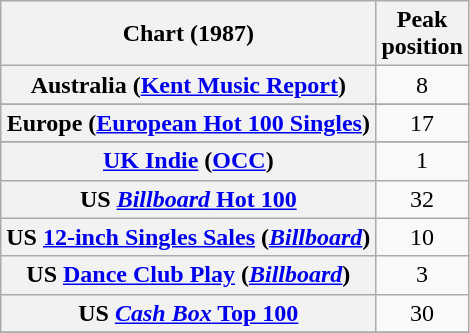<table class="wikitable sortable plainrowheaders" style="text-align:center">
<tr>
<th scope="col">Chart (1987)</th>
<th scope="col">Peak<br>position</th>
</tr>
<tr>
<th scope="row">Australia (<a href='#'>Kent Music Report</a>)</th>
<td>8</td>
</tr>
<tr>
</tr>
<tr>
</tr>
<tr>
<th scope="row">Europe (<a href='#'>European Hot 100 Singles</a>)</th>
<td>17</td>
</tr>
<tr>
</tr>
<tr>
</tr>
<tr>
</tr>
<tr>
</tr>
<tr>
</tr>
<tr>
<th scope="row"><a href='#'>UK Indie</a> (<a href='#'>OCC</a>)</th>
<td>1</td>
</tr>
<tr>
<th scope="row">US <a href='#'><em>Billboard</em> Hot 100</a></th>
<td>32</td>
</tr>
<tr>
<th scope="row">US <a href='#'>12-inch Singles Sales</a> (<em><a href='#'>Billboard</a></em>)<br></th>
<td>10</td>
</tr>
<tr>
<th scope="row">US <a href='#'>Dance Club Play</a> (<em><a href='#'>Billboard</a></em>)<br></th>
<td>3</td>
</tr>
<tr>
<th scope="row">US <a href='#'><em>Cash Box</em> Top 100</a></th>
<td>30</td>
</tr>
<tr>
</tr>
</table>
